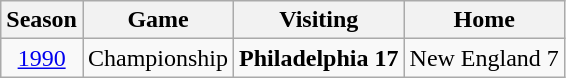<table class="wikitable">
<tr>
<th>Season</th>
<th>Game</th>
<th>Visiting</th>
<th>Home</th>
</tr>
<tr ALIGN=center>
<td><a href='#'>1990</a></td>
<td>Championship</td>
<td><strong>Philadelphia 17</strong></td>
<td>New England 7</td>
</tr>
</table>
